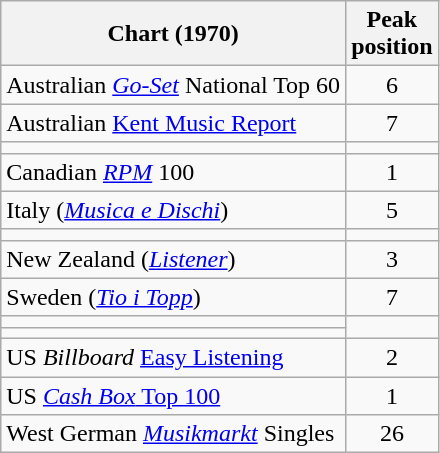<table class="wikitable sortable">
<tr>
<th>Chart (1970)</th>
<th>Peak<br>position</th>
</tr>
<tr>
<td>Australian <em><a href='#'>Go-Set</a></em> National Top 60</td>
<td align="center">6</td>
</tr>
<tr>
<td>Australian <a href='#'>Kent Music Report</a></td>
<td align="center">7</td>
</tr>
<tr>
<td></td>
</tr>
<tr>
<td>Canadian <em><a href='#'>RPM</a></em> 100</td>
<td align="center">1</td>
</tr>
<tr>
<td>Italy (<em><a href='#'>Musica e Dischi</a></em>)</td>
<td align=center>5</td>
</tr>
<tr>
<td></td>
</tr>
<tr>
<td>New Zealand (<em><a href='#'>Listener</a></em>)</td>
<td style="text-align:center;">3</td>
</tr>
<tr>
<td>Sweden (<em><a href='#'>Tio i Topp</a></em>)</td>
<td style="text-align:center;">7</td>
</tr>
<tr>
<td></td>
</tr>
<tr>
<td></td>
</tr>
<tr>
<td>US <em>Billboard</em> <a href='#'>Easy Listening</a></td>
<td style="text-align:center;">2</td>
</tr>
<tr>
<td>US <a href='#'><em>Cash Box</em> Top 100</a></td>
<td align="center">1</td>
</tr>
<tr>
<td>West German <em><a href='#'>Musikmarkt</a></em> Singles</td>
<td align="center">26</td>
</tr>
</table>
